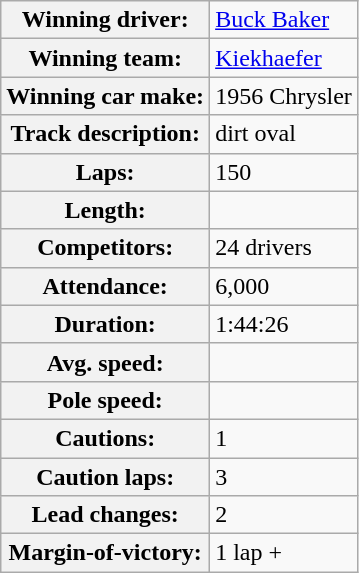<table class="wikitable" style=text-align:left>
<tr>
<th>Winning driver:</th>
<td><a href='#'>Buck Baker</a></td>
</tr>
<tr>
<th>Winning team:</th>
<td><a href='#'>Kiekhaefer</a></td>
</tr>
<tr>
<th>Winning car make:</th>
<td>1956 Chrysler</td>
</tr>
<tr>
<th>Track description:</th>
<td> dirt oval</td>
</tr>
<tr>
<th>Laps:</th>
<td>150</td>
</tr>
<tr>
<th>Length:</th>
<td></td>
</tr>
<tr>
<th>Competitors:</th>
<td>24 drivers</td>
</tr>
<tr>
<th>Attendance:</th>
<td>6,000</td>
</tr>
<tr>
<th>Duration:</th>
<td>1:44:26</td>
</tr>
<tr>
<th>Avg. speed:</th>
<td></td>
</tr>
<tr>
<th>Pole speed:</th>
<td></td>
</tr>
<tr>
<th>Cautions:</th>
<td>1</td>
</tr>
<tr>
<th>Caution laps:</th>
<td>3</td>
</tr>
<tr>
<th>Lead changes:</th>
<td>2</td>
</tr>
<tr>
<th>Margin-of-victory:</th>
<td>1 lap +</td>
</tr>
</table>
